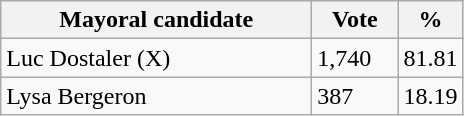<table class="wikitable">
<tr>
<th bgcolor="#DDDDFF" width="200px">Mayoral candidate</th>
<th bgcolor="#DDDDFF" width="50px">Vote</th>
<th bgcolor="#DDDDFF" width="30px">%</th>
</tr>
<tr>
<td>Luc Dostaler (X)</td>
<td>1,740</td>
<td>81.81</td>
</tr>
<tr>
<td>Lysa Bergeron</td>
<td>387</td>
<td>18.19</td>
</tr>
</table>
